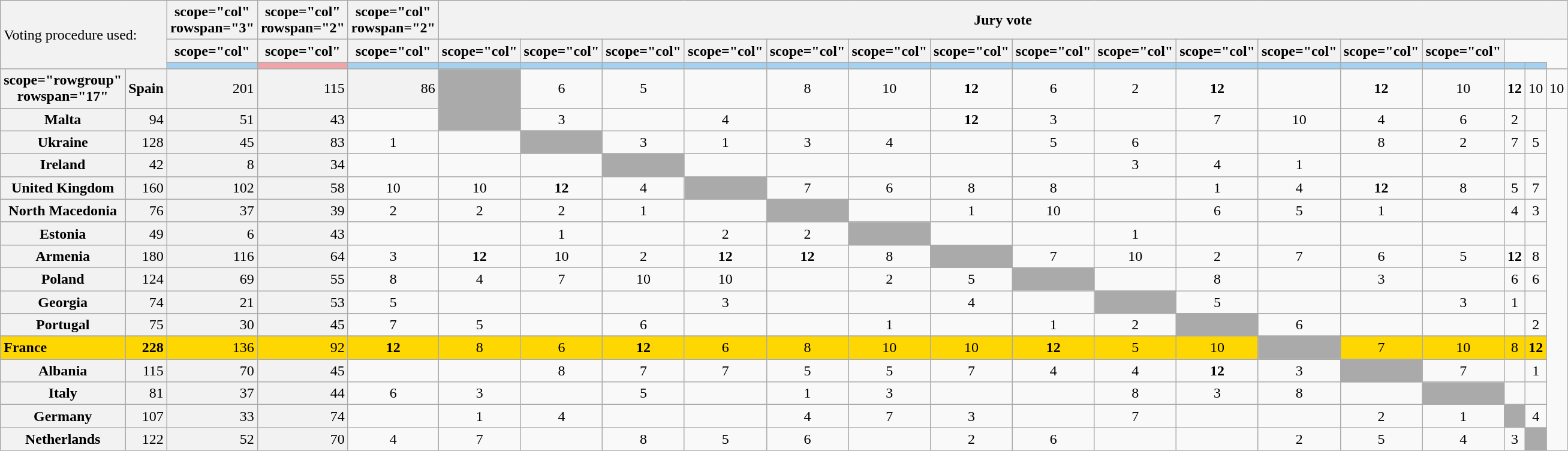<table class="wikitable plainrowheaders" style="text-align: center;">
<tr>
<td colspan="2" rowspan="3" style="text-align: left; background: #F2F2F2;">Voting procedure used:<br></td>
<th>scope="col" rowspan="3" </th>
<th>scope="col" rowspan="2" </th>
<th>scope="col" rowspan="2" </th>
<th scope="colgroup" colspan="16">Jury vote</th>
</tr>
<tr>
<th>scope="col" </th>
<th>scope="col" </th>
<th>scope="col" </th>
<th>scope="col" </th>
<th>scope="col" </th>
<th>scope="col" </th>
<th>scope="col" </th>
<th>scope="col" </th>
<th>scope="col" </th>
<th>scope="col" </th>
<th>scope="col" </th>
<th>scope="col" </th>
<th>scope="col" </th>
<th>scope="col" </th>
<th>scope="col" </th>
<th>scope="col" </th>
</tr>
<tr>
<td style="background: #A4D1EF;"></td>
<td style="background: #EFA4A9;"></td>
<td style="background: #A4D1EF;"></td>
<td style="background: #A4D1EF;"></td>
<td style="background: #A4D1EF;"></td>
<td style="background: #A4D1EF;"></td>
<td style="background: #A4D1EF;"></td>
<td style="background: #A4D1EF;"></td>
<td style="background: #A4D1EF;"></td>
<td style="background: #A4D1EF;"></td>
<td style="background: #A4D1EF;"></td>
<td style="background: #A4D1EF;"></td>
<td style="background: #A4D1EF;"></td>
<td style="background: #A4D1EF;"></td>
<td style="background: #A4D1EF;"></td>
<td style="background: #A4D1EF;"></td>
<td style="background: #A4D1EF;"></td>
<td style="background: #A4D1EF;"></td>
</tr>
<tr>
<th>scope="rowgroup" rowspan="17" </th>
<th scope="row" style="background: #f2f2f2;">Spain</th>
<td style="text-align: right; background: #f2f2f2;">201</td>
<td style="text-align: right; background: #f2f2f2;">115</td>
<td style="text-align: right; background: #f2f2f2;">86</td>
<td style="background: #aaa;"></td>
<td>6</td>
<td>5</td>
<td></td>
<td>8</td>
<td>10</td>
<td><strong>12</strong></td>
<td>6</td>
<td>2</td>
<td><strong>12</strong></td>
<td></td>
<td><strong>12</strong></td>
<td>10</td>
<td><strong>12</strong></td>
<td>10</td>
<td>10</td>
</tr>
<tr>
<th scope="row" style="background: #f2f2f2;">Malta</th>
<td style="text-align: right; background: #f2f2f2;">94</td>
<td style="text-align: right; background: #f2f2f2;">51</td>
<td style="text-align: right; background: #f2f2f2;">43</td>
<td></td>
<td style="background: #aaa;"></td>
<td>3</td>
<td></td>
<td>4</td>
<td></td>
<td></td>
<td><strong>12</strong></td>
<td>3</td>
<td></td>
<td>7</td>
<td>10</td>
<td>4</td>
<td>6</td>
<td>2</td>
<td></td>
</tr>
<tr>
<th scope="row" style="background: #f2f2f2;">Ukraine</th>
<td style="text-align: right; background: #f2f2f2;">128</td>
<td style="text-align: right; background: #f2f2f2;">45</td>
<td style="text-align: right; background: #f2f2f2;">83</td>
<td>1</td>
<td></td>
<td style="background: #aaa;"></td>
<td>3</td>
<td>1</td>
<td>3</td>
<td>4</td>
<td></td>
<td>5</td>
<td>6</td>
<td></td>
<td></td>
<td>8</td>
<td>2</td>
<td>7</td>
<td>5</td>
</tr>
<tr>
<th scope="row" style="background: #f2f2f2;">Ireland</th>
<td style="text-align: right; background: #f2f2f2;">42</td>
<td style="text-align: right; background: #f2f2f2;">8</td>
<td style="text-align: right; background: #f2f2f2;">34</td>
<td></td>
<td></td>
<td></td>
<td style="background: #aaa;"></td>
<td></td>
<td></td>
<td></td>
<td></td>
<td></td>
<td>3</td>
<td>4</td>
<td>1</td>
<td></td>
<td></td>
<td></td>
<td></td>
</tr>
<tr>
<th scope="row" style="background: #f2f2f2;">United Kingdom</th>
<td style="text-align: right; background: #f2f2f2;">160</td>
<td style="text-align: right; background: #f2f2f2;">102</td>
<td style="text-align: right; background: #f2f2f2;">58</td>
<td>10</td>
<td>10</td>
<td><strong>12</strong></td>
<td>4</td>
<td style="background: #aaa;"></td>
<td>7</td>
<td>6</td>
<td>8</td>
<td>8</td>
<td></td>
<td>1</td>
<td>4</td>
<td><strong>12</strong></td>
<td>8</td>
<td>5</td>
<td>7</td>
</tr>
<tr>
<th scope="row" style="background: #f2f2f2;">North Macedonia</th>
<td style="text-align: right; background: #f2f2f2;">76</td>
<td style="text-align: right; background: #f2f2f2;">37</td>
<td style="text-align: right; background: #f2f2f2;">39</td>
<td>2</td>
<td>2</td>
<td>2</td>
<td>1</td>
<td></td>
<td style="background: #aaa;"></td>
<td></td>
<td>1</td>
<td>10</td>
<td></td>
<td>6</td>
<td>5</td>
<td>1</td>
<td></td>
<td>4</td>
<td>3</td>
</tr>
<tr>
<th scope="row" style="background: #f2f2f2;">Estonia</th>
<td style="text-align: right; background: #f2f2f2;">49</td>
<td style="text-align: right; background: #f2f2f2;">6</td>
<td style="text-align: right; background: #f2f2f2;">43</td>
<td></td>
<td></td>
<td>1</td>
<td></td>
<td>2</td>
<td>2</td>
<td style="background: #aaa;"></td>
<td></td>
<td></td>
<td>1</td>
<td></td>
<td></td>
<td></td>
<td></td>
<td></td>
<td></td>
</tr>
<tr>
<th scope="row" style="background: #f2f2f2;">Armenia</th>
<td style="text-align: right; background: #f2f2f2;">180</td>
<td style="text-align: right; background: #f2f2f2;">116</td>
<td style="text-align: right; background: #f2f2f2;">64</td>
<td>3</td>
<td><strong>12</strong></td>
<td>10</td>
<td>2</td>
<td><strong>12</strong></td>
<td><strong>12</strong></td>
<td>8</td>
<td style="background: #aaa;"></td>
<td>7</td>
<td>10</td>
<td>2</td>
<td>7</td>
<td>6</td>
<td>5</td>
<td><strong>12</strong></td>
<td>8</td>
</tr>
<tr>
<th scope="row" style="background: #f2f2f2;">Poland</th>
<td style="text-align: right; background: #f2f2f2;">124</td>
<td style="text-align: right; background: #f2f2f2;">69</td>
<td style="text-align: right; background: #f2f2f2;">55</td>
<td>8</td>
<td>4</td>
<td>7</td>
<td>10</td>
<td>10</td>
<td></td>
<td>2</td>
<td>5</td>
<td style="background: #aaa;"></td>
<td></td>
<td>8</td>
<td></td>
<td>3</td>
<td></td>
<td>6</td>
<td>6</td>
</tr>
<tr>
<th scope="row" style="background: #f2f2f2;">Georgia</th>
<td style="text-align: right; background: #f2f2f2;">74</td>
<td style="text-align: right; background: #f2f2f2;">21</td>
<td style="text-align: right; background: #f2f2f2;">53</td>
<td>5</td>
<td></td>
<td></td>
<td></td>
<td>3</td>
<td></td>
<td></td>
<td>4</td>
<td></td>
<td style="background: #aaa;"></td>
<td>5</td>
<td></td>
<td></td>
<td>3</td>
<td>1</td>
<td></td>
</tr>
<tr>
<th scope="row" style="background: #f2f2f2;">Portugal</th>
<td style="text-align: right; background: #f2f2f2;">75</td>
<td style="text-align: right; background: #f2f2f2;">30</td>
<td style="text-align: right; background: #f2f2f2;">45</td>
<td>7</td>
<td>5</td>
<td></td>
<td>6</td>
<td></td>
<td></td>
<td>1</td>
<td></td>
<td>1</td>
<td>2</td>
<td style="background: #aaa;"></td>
<td>6</td>
<td></td>
<td></td>
<td></td>
<td>2</td>
</tr>
<tr>
</tr>
<tr style="background:gold;">
<th scope="row" style="text-align:left; font-weight:bold; background:gold;">France</th>
<td style="text-align: right; background:gold;"><strong>228</strong></td>
<td style="text-align: right; background:gold;">136</td>
<td style="text-align: right; background:gold;">92</td>
<td><strong>12</strong></td>
<td>8</td>
<td>6</td>
<td><strong>12</strong></td>
<td>6</td>
<td>8</td>
<td>10</td>
<td>10</td>
<td><strong>12</strong></td>
<td>5</td>
<td>10</td>
<td style="background: #aaa;"></td>
<td>7</td>
<td>10</td>
<td>8</td>
<td><strong>12</strong></td>
</tr>
<tr>
<th scope="row" style="background: #f2f2f2;">Albania</th>
<td style="text-align: right; background: #f2f2f2;">115</td>
<td style="text-align: right; background: #f2f2f2;">70</td>
<td style="text-align: right; background: #f2f2f2;">45</td>
<td></td>
<td></td>
<td>8</td>
<td>7</td>
<td>7</td>
<td>5</td>
<td>5</td>
<td>7</td>
<td>4</td>
<td>4</td>
<td><strong>12</strong></td>
<td>3</td>
<td style="background: #aaa;"></td>
<td>7</td>
<td></td>
<td>1</td>
</tr>
<tr>
<th scope="row" style="background: #f2f2f2;">Italy</th>
<td style="text-align: right; background: #f2f2f2;">81</td>
<td style="text-align: right; background: #f2f2f2;">37</td>
<td style="text-align: right; background: #f2f2f2;">44</td>
<td>6</td>
<td>3</td>
<td></td>
<td>5</td>
<td></td>
<td>1</td>
<td>3</td>
<td></td>
<td></td>
<td>8</td>
<td>3</td>
<td>8</td>
<td></td>
<td style="background: #aaa;"></td>
<td></td>
<td></td>
</tr>
<tr>
<th scope="row" style="background: #f2f2f2;">Germany</th>
<td style="text-align: right; background: #f2f2f2;">107</td>
<td style="text-align: right; background: #f2f2f2;">33</td>
<td style="text-align: right; background: #f2f2f2;">74</td>
<td></td>
<td>1</td>
<td>4</td>
<td></td>
<td></td>
<td>4</td>
<td>7</td>
<td>3</td>
<td></td>
<td>7</td>
<td></td>
<td></td>
<td>2</td>
<td>1</td>
<td style="background: #aaa;"></td>
<td>4</td>
</tr>
<tr>
<th scope="row" style="background: #f2f2f2;">Netherlands</th>
<td style="text-align: right; background: #f2f2f2;">122</td>
<td style="text-align: right; background: #f2f2f2;">52</td>
<td style="text-align: right; background: #f2f2f2;">70</td>
<td>4</td>
<td>7</td>
<td></td>
<td>8</td>
<td>5</td>
<td>6</td>
<td></td>
<td>2</td>
<td>6</td>
<td></td>
<td></td>
<td>2</td>
<td>5</td>
<td>4</td>
<td>3</td>
<td style="background: #aaa;"></td>
</tr>
</table>
